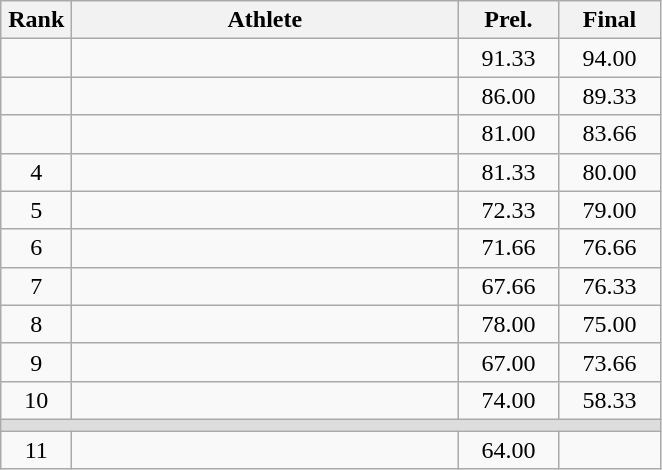<table class=wikitable style="text-align:center">
<tr>
<th width=40>Rank</th>
<th width=250>Athlete</th>
<th width=60>Prel.</th>
<th width=60>Final</th>
</tr>
<tr>
<td></td>
<td align=left></td>
<td>91.33</td>
<td>94.00</td>
</tr>
<tr>
<td></td>
<td align=left></td>
<td>86.00</td>
<td>89.33</td>
</tr>
<tr>
<td></td>
<td align=left></td>
<td>81.00</td>
<td>83.66</td>
</tr>
<tr>
<td>4</td>
<td align=left></td>
<td>81.33</td>
<td>80.00</td>
</tr>
<tr>
<td>5</td>
<td align=left></td>
<td>72.33</td>
<td>79.00</td>
</tr>
<tr>
<td>6</td>
<td align=left></td>
<td>71.66</td>
<td>76.66</td>
</tr>
<tr>
<td>7</td>
<td align=left></td>
<td>67.66</td>
<td>76.33</td>
</tr>
<tr>
<td>8</td>
<td align=left></td>
<td>78.00</td>
<td>75.00</td>
</tr>
<tr>
<td>9</td>
<td align=left></td>
<td>67.00</td>
<td>73.66</td>
</tr>
<tr>
<td>10</td>
<td align=left></td>
<td>74.00</td>
<td>58.33</td>
</tr>
<tr bgcolor=#DDDDDD>
<td colspan=4></td>
</tr>
<tr>
<td>11</td>
<td align=left></td>
<td>64.00</td>
<td></td>
</tr>
</table>
